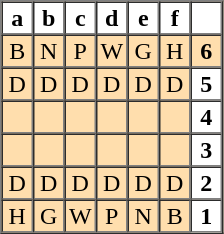<table style="background:#ffdead" border="1" cellspacing="0">
<tr align=center border="0" style="background:white;">
<th style="width:17px">a</th>
<th style="width:17px">b</th>
<th style="width:17px">c</th>
<th style="width:17px">d</th>
<th style="width:17px">e</th>
<th style="width:17px">f</th>
<th style="width:17px"> </th>
</tr>
<tr align=center>
<td>B</td>
<td>N</td>
<td>P</td>
<td>W</td>
<td>G</td>
<td>H</td>
<td style="width:15px" style="background:white;"><strong>6</strong></td>
</tr>
<tr align=center>
<td>D</td>
<td>D</td>
<td>D</td>
<td>D</td>
<td>D</td>
<td>D</td>
<td style="background:white;"><strong>5</strong></td>
</tr>
<tr align=center>
<td> </td>
<td> </td>
<td> </td>
<td> </td>
<td> </td>
<td> </td>
<td style="background:white;"><strong>4</strong></td>
</tr>
<tr align=center>
<td> </td>
<td> </td>
<td> </td>
<td> </td>
<td> </td>
<td> </td>
<td style="background:white;"><strong>3</strong></td>
</tr>
<tr align=center>
<td>D</td>
<td>D</td>
<td>D</td>
<td>D</td>
<td>D</td>
<td>D</td>
<td style="background:white;"><strong>2</strong></td>
</tr>
<tr align=center>
<td>H</td>
<td>G</td>
<td>W</td>
<td>P</td>
<td>N</td>
<td>B</td>
<td style="background:white;"><strong>1</strong></td>
</tr>
</table>
